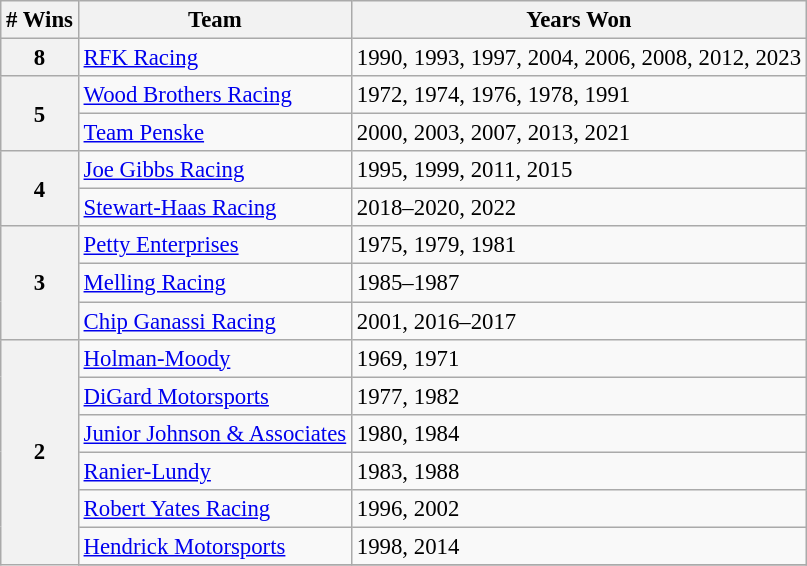<table class="wikitable" style="font-size: 95%;">
<tr>
<th># Wins</th>
<th>Team</th>
<th>Years Won</th>
</tr>
<tr>
<th>8</th>
<td><a href='#'>RFK Racing</a></td>
<td>1990, 1993, 1997, 2004, 2006, 2008, 2012, 2023</td>
</tr>
<tr>
<th rowspan="2">5</th>
<td><a href='#'>Wood Brothers Racing</a></td>
<td>1972, 1974, 1976, 1978, 1991</td>
</tr>
<tr>
<td><a href='#'>Team Penske</a></td>
<td>2000, 2003, 2007, 2013, 2021</td>
</tr>
<tr>
<th rowspan="2">4</th>
<td><a href='#'>Joe Gibbs Racing</a></td>
<td>1995, 1999, 2011, 2015</td>
</tr>
<tr>
<td><a href='#'>Stewart-Haas Racing</a></td>
<td>2018–2020, 2022</td>
</tr>
<tr>
<th rowspan="3">3</th>
<td><a href='#'>Petty Enterprises</a></td>
<td>1975, 1979, 1981</td>
</tr>
<tr>
<td><a href='#'>Melling Racing</a></td>
<td>1985–1987</td>
</tr>
<tr>
<td><a href='#'>Chip Ganassi Racing</a></td>
<td>2001, 2016–2017</td>
</tr>
<tr>
<th rowspan="7">2</th>
<td><a href='#'>Holman-Moody</a></td>
<td>1969, 1971</td>
</tr>
<tr>
<td><a href='#'>DiGard Motorsports</a></td>
<td>1977, 1982</td>
</tr>
<tr>
<td><a href='#'>Junior Johnson & Associates</a></td>
<td>1980, 1984</td>
</tr>
<tr>
<td><a href='#'>Ranier-Lundy</a></td>
<td>1983, 1988</td>
</tr>
<tr>
<td><a href='#'>Robert Yates Racing</a></td>
<td>1996, 2002</td>
</tr>
<tr>
<td><a href='#'>Hendrick Motorsports</a></td>
<td>1998, 2014</td>
</tr>
<tr>
</tr>
</table>
